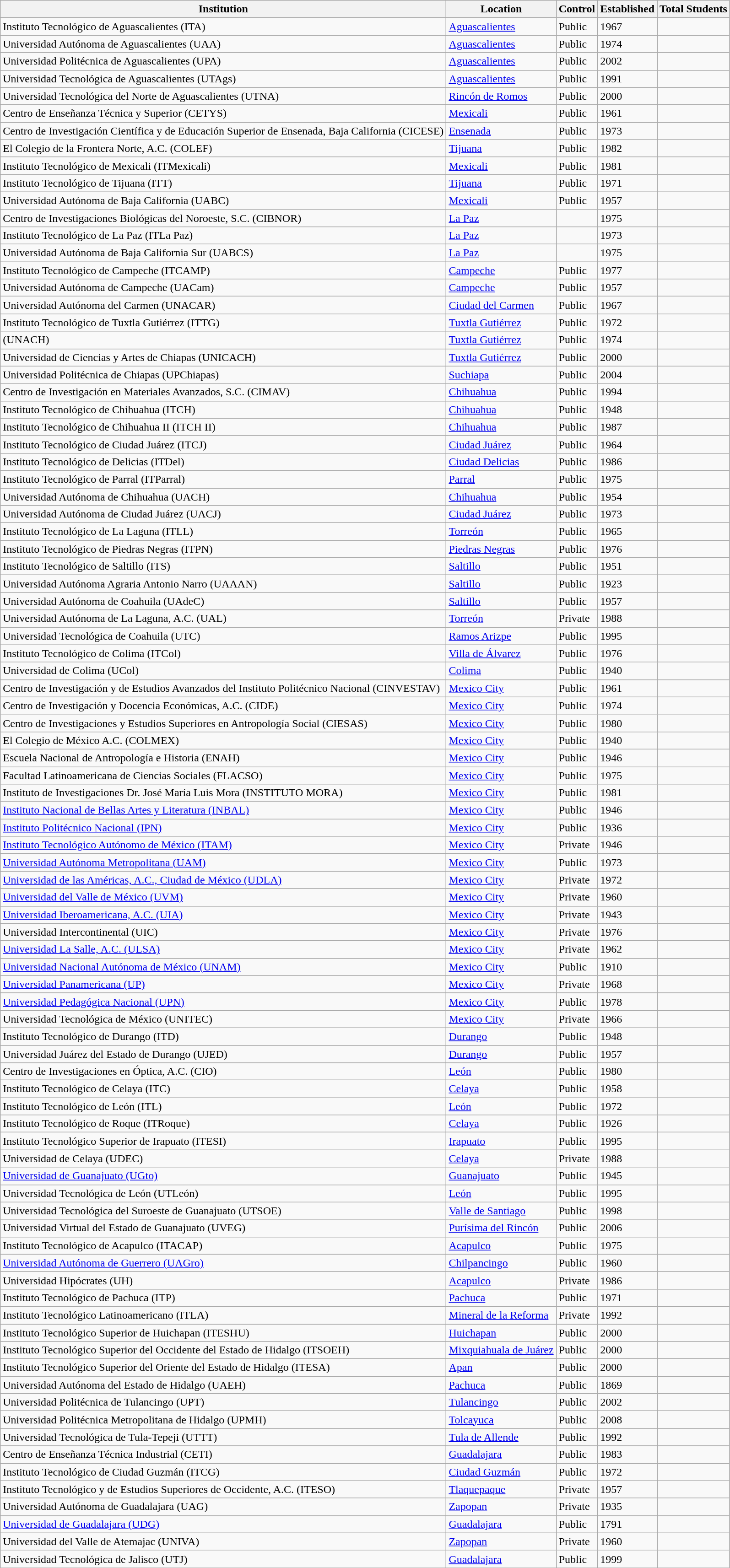<table class="wikitable sortable">
<tr>
<th>Institution</th>
<th>Location</th>
<th>Control</th>
<th>Established</th>
<th>Total Students</th>
</tr>
<tr>
<td>Instituto Tecnológico de Aguascalientes (ITA)</td>
<td><a href='#'>Aguascalientes</a></td>
<td>Public</td>
<td>1967</td>
<td></td>
</tr>
<tr>
<td>Universidad Autónoma de Aguascalientes (UAA)</td>
<td><a href='#'>Aguascalientes</a></td>
<td>Public</td>
<td>1974</td>
<td></td>
</tr>
<tr>
<td>Universidad Politécnica de Aguascalientes (UPA)</td>
<td><a href='#'>Aguascalientes</a></td>
<td>Public</td>
<td>2002</td>
<td></td>
</tr>
<tr>
<td>Universidad Tecnológica de Aguascalientes (UTAgs)</td>
<td><a href='#'>Aguascalientes</a></td>
<td>Public</td>
<td>1991</td>
<td></td>
</tr>
<tr>
<td>Universidad Tecnológica del Norte de Aguascalientes (UTNA)</td>
<td><a href='#'>Rincón de Romos</a></td>
<td>Public</td>
<td>2000</td>
<td></td>
</tr>
<tr>
<td>Centro de Enseñanza Técnica y Superior (CETYS)</td>
<td><a href='#'>Mexicali</a></td>
<td>Public</td>
<td>1961</td>
<td></td>
</tr>
<tr>
<td>Centro de Investigación Científica y de Educación Superior de Ensenada, Baja California (CICESE)</td>
<td><a href='#'>Ensenada</a></td>
<td>Public</td>
<td>1973</td>
<td></td>
</tr>
<tr>
<td>El Colegio de la Frontera Norte, A.C. (COLEF)</td>
<td><a href='#'>Tijuana</a></td>
<td>Public</td>
<td>1982</td>
<td></td>
</tr>
<tr>
<td>Instituto Tecnológico de Mexicali (ITMexicali)</td>
<td><a href='#'>Mexicali</a></td>
<td>Public</td>
<td>1981</td>
<td></td>
</tr>
<tr>
<td>Instituto Tecnológico de Tijuana (ITT)</td>
<td><a href='#'>Tijuana</a></td>
<td>Public</td>
<td>1971</td>
<td></td>
</tr>
<tr>
<td>Universidad Autónoma de Baja California (UABC)</td>
<td><a href='#'>Mexicali</a></td>
<td>Public</td>
<td>1957</td>
<td></td>
</tr>
<tr>
<td>Centro de Investigaciones Biológicas del Noroeste, S.C. (CIBNOR)</td>
<td><a href='#'>La Paz</a></td>
<td></td>
<td>1975</td>
<td></td>
</tr>
<tr>
<td>Instituto Tecnológico de La Paz (ITLa Paz)</td>
<td><a href='#'>La Paz</a></td>
<td></td>
<td>1973</td>
<td></td>
</tr>
<tr>
<td>Universidad Autónoma de Baja California Sur (UABCS)</td>
<td><a href='#'>La Paz</a></td>
<td></td>
<td>1975</td>
<td></td>
</tr>
<tr>
<td>Instituto Tecnológico de Campeche (ITCAMP)</td>
<td><a href='#'>Campeche</a></td>
<td>Public</td>
<td>1977</td>
<td></td>
</tr>
<tr>
<td>Universidad Autónoma de Campeche (UACam)</td>
<td><a href='#'>Campeche</a></td>
<td>Public</td>
<td>1957</td>
<td></td>
</tr>
<tr>
<td>Universidad Autónoma del Carmen (UNACAR)</td>
<td><a href='#'>Ciudad del Carmen</a></td>
<td>Public</td>
<td>1967</td>
<td></td>
</tr>
<tr>
<td>Instituto Tecnológico de Tuxtla Gutiérrez (ITTG)</td>
<td><a href='#'>Tuxtla Gutiérrez</a></td>
<td>Public</td>
<td>1972</td>
<td></td>
</tr>
<tr>
<td> (UNACH)</td>
<td><a href='#'>Tuxtla Gutiérrez</a></td>
<td>Public</td>
<td>1974</td>
<td></td>
</tr>
<tr>
<td>Universidad de Ciencias y Artes de Chiapas (UNICACH)</td>
<td><a href='#'>Tuxtla Gutiérrez</a></td>
<td>Public</td>
<td>2000</td>
<td></td>
</tr>
<tr>
<td>Universidad Politécnica de Chiapas (UPChiapas)</td>
<td><a href='#'>Suchiapa</a></td>
<td>Public</td>
<td>2004</td>
<td></td>
</tr>
<tr>
<td>Centro de Investigación en Materiales Avanzados, S.C. (CIMAV)</td>
<td><a href='#'>Chihuahua</a></td>
<td>Public</td>
<td>1994</td>
<td></td>
</tr>
<tr>
<td>Instituto Tecnológico de Chihuahua (ITCH)</td>
<td><a href='#'>Chihuahua</a></td>
<td>Public</td>
<td>1948</td>
<td></td>
</tr>
<tr>
<td>Instituto Tecnológico de Chihuahua II (ITCH II)</td>
<td><a href='#'>Chihuahua</a></td>
<td>Public</td>
<td>1987</td>
<td></td>
</tr>
<tr>
<td>Instituto Tecnológico de Ciudad Juárez (ITCJ)</td>
<td><a href='#'>Ciudad Juárez</a></td>
<td>Public</td>
<td>1964</td>
<td></td>
</tr>
<tr>
<td>Instituto Tecnológico de Delicias (ITDel)</td>
<td><a href='#'>Ciudad Delicias</a></td>
<td>Public</td>
<td>1986</td>
<td></td>
</tr>
<tr>
<td>Instituto Tecnológico de Parral (ITParral)</td>
<td><a href='#'>Parral</a></td>
<td>Public</td>
<td>1975</td>
<td></td>
</tr>
<tr>
<td>Universidad Autónoma de Chihuahua (UACH)</td>
<td><a href='#'>Chihuahua</a></td>
<td>Public</td>
<td>1954</td>
<td></td>
</tr>
<tr>
<td>Universidad Autónoma de Ciudad Juárez (UACJ)</td>
<td><a href='#'>Ciudad Juárez</a></td>
<td>Public</td>
<td>1973</td>
<td></td>
</tr>
<tr>
<td>Instituto Tecnológico de La Laguna (ITLL)</td>
<td><a href='#'>Torreón</a></td>
<td>Public</td>
<td>1965</td>
<td></td>
</tr>
<tr>
<td>Instituto Tecnológico de Piedras Negras (ITPN)</td>
<td><a href='#'>Piedras Negras</a></td>
<td>Public</td>
<td>1976</td>
<td></td>
</tr>
<tr>
<td>Instituto Tecnológico de Saltillo (ITS)</td>
<td><a href='#'>Saltillo</a></td>
<td>Public</td>
<td>1951</td>
<td></td>
</tr>
<tr>
<td>Universidad Autónoma Agraria Antonio Narro (UAAAN)</td>
<td><a href='#'>Saltillo</a></td>
<td>Public</td>
<td>1923</td>
<td></td>
</tr>
<tr>
<td>Universidad Autónoma de Coahuila (UAdeC)</td>
<td><a href='#'>Saltillo</a></td>
<td>Public</td>
<td>1957</td>
<td></td>
</tr>
<tr>
<td>Universidad Autónoma de La Laguna, A.C. (UAL)</td>
<td><a href='#'>Torreón</a></td>
<td>Private</td>
<td>1988</td>
<td></td>
</tr>
<tr>
<td>Universidad Tecnológica de Coahuila (UTC)</td>
<td><a href='#'>Ramos Arizpe</a></td>
<td>Public</td>
<td>1995</td>
<td></td>
</tr>
<tr>
<td>Instituto Tecnológico de Colima (ITCol)</td>
<td><a href='#'>Villa de Álvarez</a></td>
<td>Public</td>
<td>1976</td>
<td></td>
</tr>
<tr>
<td>Universidad de Colima (UCol)</td>
<td><a href='#'>Colima</a></td>
<td>Public</td>
<td>1940</td>
<td></td>
</tr>
<tr>
<td>Centro de Investigación y de Estudios Avanzados del Instituto Politécnico Nacional (CINVESTAV)</td>
<td><a href='#'>Mexico City</a></td>
<td>Public</td>
<td>1961</td>
<td></td>
</tr>
<tr>
<td>Centro de Investigación y Docencia Económicas, A.C. (CIDE)</td>
<td><a href='#'>Mexico City</a></td>
<td>Public</td>
<td>1974</td>
<td></td>
</tr>
<tr>
<td>Centro de Investigaciones y Estudios Superiores en Antropología Social (CIESAS)</td>
<td><a href='#'>Mexico City</a></td>
<td>Public</td>
<td>1980</td>
<td></td>
</tr>
<tr>
<td>El Colegio de México A.C. (COLMEX)</td>
<td><a href='#'>Mexico City</a></td>
<td>Public</td>
<td>1940</td>
<td></td>
</tr>
<tr>
<td>Escuela Nacional de Antropología e Historia (ENAH)</td>
<td><a href='#'>Mexico City</a></td>
<td>Public</td>
<td>1946</td>
<td></td>
</tr>
<tr>
<td>Facultad Latinoamericana de Ciencias Sociales (FLACSO)</td>
<td><a href='#'>Mexico City</a></td>
<td>Public</td>
<td>1975</td>
<td></td>
</tr>
<tr>
<td>Instituto de Investigaciones Dr. José María Luis Mora (INSTITUTO MORA)</td>
<td><a href='#'>Mexico City</a></td>
<td>Public</td>
<td>1981</td>
<td></td>
</tr>
<tr>
<td><a href='#'>Instituto Nacional de Bellas Artes y Literatura (INBAL)</a></td>
<td><a href='#'>Mexico City</a></td>
<td>Public</td>
<td>1946</td>
<td></td>
</tr>
<tr>
<td><a href='#'>Instituto Politécnico Nacional (IPN)</a></td>
<td><a href='#'>Mexico City</a></td>
<td>Public</td>
<td>1936</td>
<td></td>
</tr>
<tr>
<td><a href='#'>Instituto Tecnológico Autónomo de México (ITAM)</a></td>
<td><a href='#'>Mexico City</a></td>
<td>Private</td>
<td>1946</td>
<td></td>
</tr>
<tr>
<td><a href='#'>Universidad Autónoma Metropolitana (UAM)</a></td>
<td><a href='#'>Mexico City</a></td>
<td>Public</td>
<td>1973</td>
<td></td>
</tr>
<tr>
<td><a href='#'>Universidad de las Américas, A.C., Ciudad de México (UDLA)</a></td>
<td><a href='#'>Mexico City</a></td>
<td>Private</td>
<td>1972</td>
<td></td>
</tr>
<tr>
<td><a href='#'>Universidad del Valle de México (UVM)</a></td>
<td><a href='#'>Mexico City</a></td>
<td>Private</td>
<td>1960</td>
<td></td>
</tr>
<tr>
<td><a href='#'>Universidad Iberoamericana, A.C. (UIA)</a></td>
<td><a href='#'>Mexico City</a></td>
<td>Private</td>
<td>1943</td>
<td></td>
</tr>
<tr>
<td>Universidad Intercontinental (UIC)</td>
<td><a href='#'>Mexico City</a></td>
<td>Private</td>
<td>1976</td>
<td></td>
</tr>
<tr>
<td><a href='#'>Universidad La Salle, A.C. (ULSA)</a></td>
<td><a href='#'>Mexico City</a></td>
<td>Private</td>
<td>1962</td>
<td></td>
</tr>
<tr>
<td><a href='#'>Universidad Nacional Autónoma de México (UNAM)</a></td>
<td><a href='#'>Mexico City</a></td>
<td>Public</td>
<td>1910</td>
<td></td>
</tr>
<tr>
<td><a href='#'>Universidad Panamericana (UP)</a></td>
<td><a href='#'>Mexico City</a></td>
<td>Private</td>
<td>1968</td>
<td></td>
</tr>
<tr>
<td><a href='#'>Universidad Pedagógica Nacional (UPN)</a></td>
<td><a href='#'>Mexico City</a></td>
<td>Public</td>
<td>1978</td>
<td></td>
</tr>
<tr>
<td>Universidad Tecnológica de México (UNITEC)</td>
<td><a href='#'>Mexico City</a></td>
<td>Private</td>
<td>1966</td>
<td></td>
</tr>
<tr>
<td>Instituto Tecnológico de Durango (ITD)</td>
<td><a href='#'>Durango</a></td>
<td>Public</td>
<td>1948</td>
<td></td>
</tr>
<tr>
<td>Universidad Juárez del Estado de Durango (UJED)</td>
<td><a href='#'>Durango</a></td>
<td>Public</td>
<td>1957</td>
<td></td>
</tr>
<tr>
<td>Centro de Investigaciones en Óptica, A.C. (CIO)</td>
<td><a href='#'>León</a></td>
<td>Public</td>
<td>1980</td>
<td></td>
</tr>
<tr>
<td>Instituto Tecnológico de Celaya (ITC)</td>
<td><a href='#'>Celaya</a></td>
<td>Public</td>
<td>1958</td>
<td></td>
</tr>
<tr>
<td>Instituto Tecnológico de León (ITL)</td>
<td><a href='#'>León</a></td>
<td>Public</td>
<td>1972</td>
<td></td>
</tr>
<tr>
<td>Instituto Tecnológico de Roque (ITRoque)</td>
<td><a href='#'>Celaya</a></td>
<td>Public</td>
<td>1926</td>
<td></td>
</tr>
<tr>
<td>Instituto Tecnológico Superior de Irapuato (ITESI)</td>
<td><a href='#'>Irapuato</a></td>
<td>Public</td>
<td>1995</td>
<td></td>
</tr>
<tr>
<td>Universidad de Celaya (UDEC)</td>
<td><a href='#'>Celaya</a></td>
<td>Private</td>
<td>1988</td>
<td></td>
</tr>
<tr>
<td><a href='#'>Universidad de Guanajuato (UGto)</a></td>
<td><a href='#'>Guanajuato</a></td>
<td>Public</td>
<td>1945</td>
<td></td>
</tr>
<tr>
<td>Universidad Tecnológica de León (UTLeón)</td>
<td><a href='#'>León</a></td>
<td>Public</td>
<td>1995</td>
<td></td>
</tr>
<tr>
<td>Universidad Tecnológica del Suroeste de Guanajuato (UTSOE)</td>
<td><a href='#'>Valle de Santiago</a></td>
<td>Public</td>
<td>1998</td>
<td></td>
</tr>
<tr>
<td>Universidad Virtual del Estado de Guanajuato (UVEG)</td>
<td><a href='#'>Purísima del Rincón</a></td>
<td>Public</td>
<td>2006</td>
<td></td>
</tr>
<tr>
<td>Instituto Tecnológico de Acapulco (ITACAP)</td>
<td><a href='#'>Acapulco</a></td>
<td>Public</td>
<td>1975</td>
<td></td>
</tr>
<tr>
<td><a href='#'>Universidad Autónoma de Guerrero (UAGro)</a></td>
<td><a href='#'>Chilpancingo</a></td>
<td>Public</td>
<td>1960</td>
<td></td>
</tr>
<tr>
<td>Universidad Hipócrates (UH)</td>
<td><a href='#'>Acapulco</a></td>
<td>Private</td>
<td>1986</td>
<td></td>
</tr>
<tr>
<td>Instituto Tecnológico de Pachuca (ITP)</td>
<td><a href='#'>Pachuca</a></td>
<td>Public</td>
<td>1971</td>
<td></td>
</tr>
<tr>
<td>Instituto Tecnológico Latinoamericano (ITLA)</td>
<td><a href='#'>Mineral de la Reforma</a></td>
<td>Private</td>
<td>1992</td>
<td></td>
</tr>
<tr>
<td>Instituto Tecnológico Superior de Huichapan (ITESHU)</td>
<td><a href='#'>Huichapan</a></td>
<td>Public</td>
<td>2000</td>
<td></td>
</tr>
<tr>
<td>Instituto Tecnológico Superior del Occidente del Estado de Hidalgo (ITSOEH)</td>
<td><a href='#'>Mixquiahuala de Juárez</a></td>
<td>Public</td>
<td>2000</td>
<td></td>
</tr>
<tr>
<td>Instituto Tecnológico Superior del Oriente del Estado de Hidalgo (ITESA)</td>
<td><a href='#'>Apan</a></td>
<td>Public</td>
<td>2000</td>
<td></td>
</tr>
<tr>
<td>Universidad Autónoma del Estado de Hidalgo (UAEH)</td>
<td><a href='#'>Pachuca</a></td>
<td>Public</td>
<td>1869</td>
<td></td>
</tr>
<tr>
<td>Universidad Politécnica de Tulancingo (UPT)</td>
<td><a href='#'>Tulancingo</a></td>
<td>Public</td>
<td>2002</td>
<td></td>
</tr>
<tr>
<td>Universidad Politécnica Metropolitana de Hidalgo (UPMH)</td>
<td><a href='#'>Tolcayuca</a></td>
<td>Public</td>
<td>2008</td>
<td></td>
</tr>
<tr>
<td>Universidad Tecnológica de Tula-Tepeji (UTTT)</td>
<td><a href='#'>Tula de Allende</a></td>
<td>Public</td>
<td>1992</td>
<td></td>
</tr>
<tr>
<td>Centro de Enseñanza Técnica Industrial (CETI)</td>
<td><a href='#'>Guadalajara</a></td>
<td>Public</td>
<td>1983</td>
<td></td>
</tr>
<tr>
<td>Instituto Tecnológico de Ciudad Guzmán (ITCG)</td>
<td><a href='#'>Ciudad Guzmán</a></td>
<td>Public</td>
<td>1972</td>
<td></td>
</tr>
<tr>
<td>Instituto Tecnológico y de Estudios Superiores de Occidente, A.C. (ITESO)</td>
<td><a href='#'>Tlaquepaque</a></td>
<td>Private</td>
<td>1957</td>
<td></td>
</tr>
<tr>
<td>Universidad Autónoma de Guadalajara (UAG)</td>
<td><a href='#'>Zapopan</a></td>
<td>Private</td>
<td>1935</td>
<td></td>
</tr>
<tr>
<td><a href='#'>Universidad de Guadalajara (UDG)</a></td>
<td><a href='#'>Guadalajara</a></td>
<td>Public</td>
<td>1791</td>
<td></td>
</tr>
<tr>
<td>Universidad del Valle de Atemajac (UNIVA)</td>
<td><a href='#'>Zapopan</a></td>
<td>Private</td>
<td>1960</td>
<td></td>
</tr>
<tr>
<td>Universidad Tecnológica de Jalisco (UTJ)</td>
<td><a href='#'>Guadalajara</a></td>
<td>Public</td>
<td>1999</td>
<td></td>
</tr>
</table>
